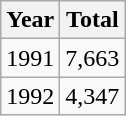<table class="wikitable">
<tr>
<th>Year</th>
<th>Total</th>
</tr>
<tr>
<td>1991</td>
<td>7,663</td>
</tr>
<tr>
<td>1992</td>
<td>4,347</td>
</tr>
</table>
